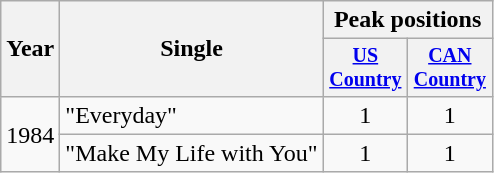<table class="wikitable" style="text-align:center;">
<tr>
<th rowspan="2">Year</th>
<th rowspan="2">Single</th>
<th colspan="2">Peak positions</th>
</tr>
<tr style="font-size:smaller;">
<th width="50"><a href='#'>US Country</a></th>
<th width="50"><a href='#'>CAN Country</a></th>
</tr>
<tr>
<td rowspan="2">1984</td>
<td align="left">"Everyday"</td>
<td>1</td>
<td>1</td>
</tr>
<tr>
<td align="left">"Make My Life with You"</td>
<td>1</td>
<td>1</td>
</tr>
</table>
